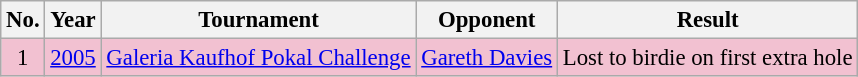<table class="wikitable" style="font-size:95%;">
<tr>
<th>No.</th>
<th>Year</th>
<th>Tournament</th>
<th>Opponent</th>
<th>Result</th>
</tr>
<tr style="background:#F2C1D1;">
<td align=center>1</td>
<td><a href='#'>2005</a></td>
<td><a href='#'>Galeria Kaufhof Pokal Challenge</a></td>
<td> <a href='#'>Gareth Davies</a></td>
<td>Lost to birdie on first extra hole</td>
</tr>
</table>
